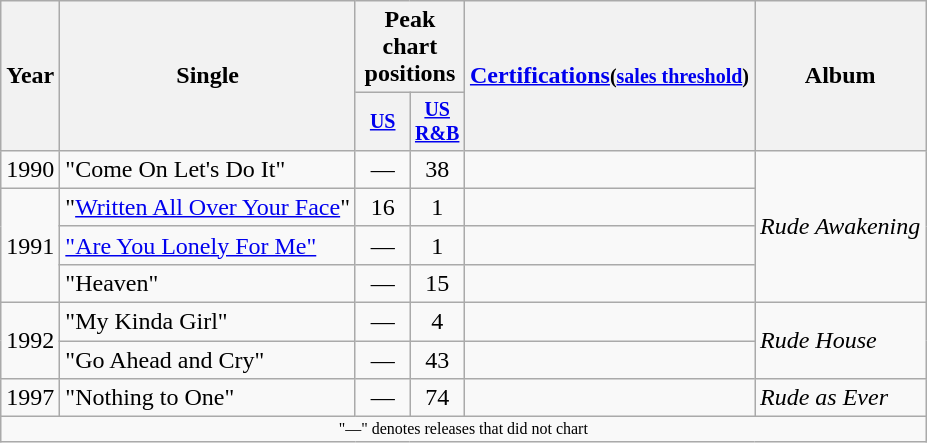<table class="wikitable" style="text-align:center;">
<tr>
<th rowspan="2">Year</th>
<th rowspan="2">Single</th>
<th colspan="2">Peak chart positions</th>
<th rowspan="2"><a href='#'>Certifications</a><small>(<a href='#'>sales threshold</a>)</small></th>
<th rowspan="2">Album</th>
</tr>
<tr style="font-size:smaller;">
<th width="30"><a href='#'>US</a></th>
<th width="30"><a href='#'>US R&B</a></th>
</tr>
<tr>
<td>1990</td>
<td align="left">"Come On Let's Do It"</td>
<td>—</td>
<td>38</td>
<td align="left"></td>
<td rowspan="4" align="left"><em>Rude Awakening</em></td>
</tr>
<tr>
<td rowspan="3">1991</td>
<td align="left">"<a href='#'>Written All Over Your Face</a>"</td>
<td>16</td>
<td>1</td>
<td></td>
</tr>
<tr>
<td align="left"><a href='#'>"Are You Lonely For Me"</a></td>
<td>—</td>
<td>1</td>
<td></td>
</tr>
<tr>
<td align="left">"Heaven"</td>
<td>—</td>
<td>15</td>
<td></td>
</tr>
<tr>
<td rowspan="2">1992</td>
<td align="left">"My Kinda Girl"</td>
<td>—</td>
<td>4</td>
<td></td>
<td rowspan="2" align="left"><em>Rude House</em></td>
</tr>
<tr>
<td align="left">"Go Ahead and Cry"</td>
<td>—</td>
<td>43</td>
<td></td>
</tr>
<tr>
<td>1997</td>
<td align="left">"Nothing to One"</td>
<td>—</td>
<td>74</td>
<td></td>
<td align="left"><em>Rude as Ever</em></td>
</tr>
<tr>
<td colspan="6" style="font-size:8pt">"—" denotes releases that did not chart</td>
</tr>
</table>
